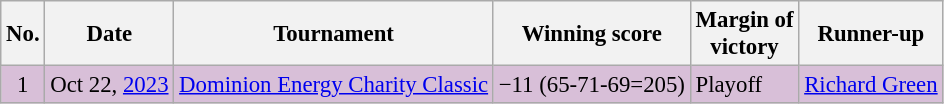<table class="wikitable" style="font-size:95%;">
<tr>
<th>No.</th>
<th>Date</th>
<th>Tournament</th>
<th>Winning score</th>
<th>Margin of<br>victory</th>
<th>Runner-up</th>
</tr>
<tr style="background:thistle">
<td align=center>1</td>
<td align=right>Oct 22, <a href='#'>2023</a></td>
<td><a href='#'>Dominion Energy Charity Classic</a></td>
<td>−11 (65-71-69=205)</td>
<td>Playoff</td>
<td> <a href='#'>Richard Green</a></td>
</tr>
</table>
